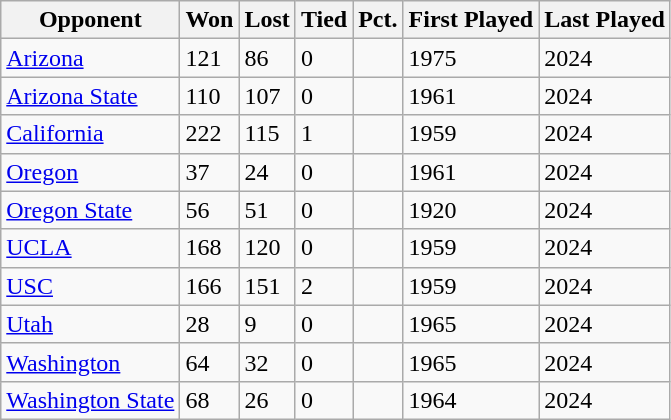<table class="wikitable sortable">
<tr>
<th>Opponent</th>
<th>Won</th>
<th>Lost</th>
<th>Tied</th>
<th>Pct.</th>
<th>First Played</th>
<th>Last Played</th>
</tr>
<tr>
<td><a href='#'>Arizona</a></td>
<td>121</td>
<td>86</td>
<td>0</td>
<td></td>
<td>1975</td>
<td>2024</td>
</tr>
<tr>
<td><a href='#'>Arizona State</a></td>
<td>110</td>
<td>107</td>
<td>0</td>
<td></td>
<td>1961</td>
<td>2024</td>
</tr>
<tr>
<td><a href='#'>California</a></td>
<td>222</td>
<td>115</td>
<td>1</td>
<td></td>
<td>1959</td>
<td>2024</td>
</tr>
<tr>
<td><a href='#'>Oregon</a></td>
<td>37</td>
<td>24</td>
<td>0</td>
<td></td>
<td>1961</td>
<td>2024</td>
</tr>
<tr>
<td><a href='#'>Oregon State</a></td>
<td>56</td>
<td>51</td>
<td>0</td>
<td></td>
<td>1920</td>
<td>2024</td>
</tr>
<tr>
<td><a href='#'>UCLA</a></td>
<td>168</td>
<td>120</td>
<td>0</td>
<td></td>
<td>1959</td>
<td>2024</td>
</tr>
<tr>
<td><a href='#'>USC</a></td>
<td>166</td>
<td>151</td>
<td>2</td>
<td></td>
<td>1959</td>
<td>2024</td>
</tr>
<tr>
<td><a href='#'>Utah</a></td>
<td>28</td>
<td>9</td>
<td>0</td>
<td></td>
<td>1965</td>
<td>2024</td>
</tr>
<tr>
<td><a href='#'>Washington</a></td>
<td>64</td>
<td>32</td>
<td>0</td>
<td></td>
<td>1965</td>
<td>2024</td>
</tr>
<tr>
<td><a href='#'>Washington State</a></td>
<td>68</td>
<td>26</td>
<td>0</td>
<td></td>
<td>1964</td>
<td>2024</td>
</tr>
</table>
